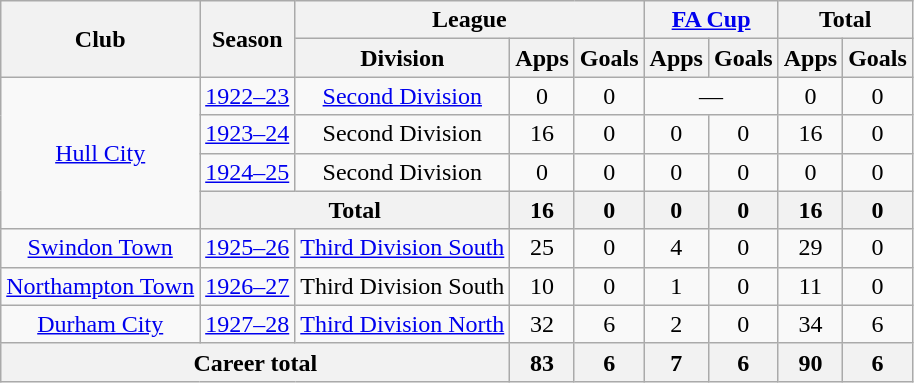<table class=wikitable style=text-align:center>
<tr>
<th rowspan="2">Club</th>
<th rowspan="2">Season</th>
<th colspan="3">League</th>
<th colspan="2"><a href='#'>FA Cup</a></th>
<th colspan="2">Total</th>
</tr>
<tr>
<th>Division</th>
<th>Apps</th>
<th>Goals</th>
<th>Apps</th>
<th>Goals</th>
<th>Apps</th>
<th>Goals</th>
</tr>
<tr>
<td rowspan="4"><a href='#'>Hull City</a></td>
<td><a href='#'>1922–23</a></td>
<td><a href='#'>Second Division</a></td>
<td>0</td>
<td>0</td>
<td colspan="2">—</td>
<td>0</td>
<td>0</td>
</tr>
<tr>
<td><a href='#'>1923–24</a></td>
<td>Second Division</td>
<td>16</td>
<td>0</td>
<td>0</td>
<td>0</td>
<td>16</td>
<td>0</td>
</tr>
<tr>
<td><a href='#'>1924–25</a></td>
<td>Second Division</td>
<td>0</td>
<td>0</td>
<td>0</td>
<td>0</td>
<td>0</td>
<td>0</td>
</tr>
<tr>
<th colspan="2">Total</th>
<th>16</th>
<th>0</th>
<th>0</th>
<th>0</th>
<th>16</th>
<th>0</th>
</tr>
<tr>
<td><a href='#'>Swindon Town</a></td>
<td><a href='#'>1925–26</a></td>
<td><a href='#'>Third Division South</a></td>
<td>25</td>
<td>0</td>
<td>4</td>
<td>0</td>
<td>29</td>
<td>0</td>
</tr>
<tr>
<td><a href='#'>Northampton Town</a></td>
<td><a href='#'>1926–27</a></td>
<td>Third Division South</td>
<td>10</td>
<td>0</td>
<td>1</td>
<td>0</td>
<td>11</td>
<td>0</td>
</tr>
<tr>
<td><a href='#'>Durham City</a></td>
<td><a href='#'>1927–28</a></td>
<td><a href='#'>Third Division North</a></td>
<td>32</td>
<td>6</td>
<td>2</td>
<td>0</td>
<td>34</td>
<td>6</td>
</tr>
<tr>
<th colspan="3">Career total</th>
<th>83</th>
<th>6</th>
<th>7</th>
<th>6</th>
<th>90</th>
<th>6</th>
</tr>
</table>
